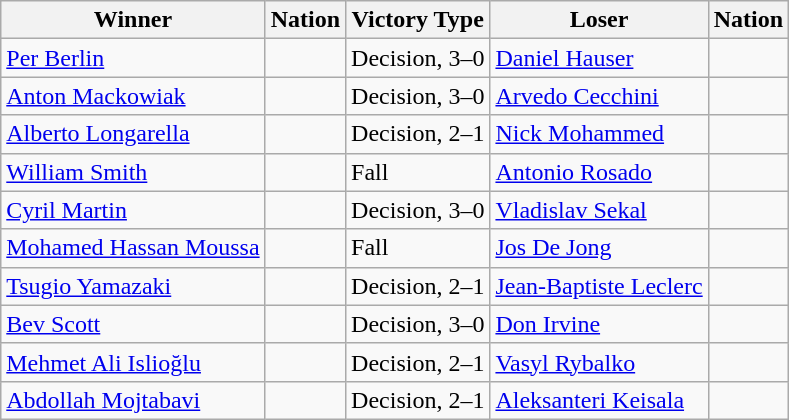<table class="wikitable sortable" style="text-align:left;">
<tr>
<th>Winner</th>
<th>Nation</th>
<th>Victory Type</th>
<th>Loser</th>
<th>Nation</th>
</tr>
<tr>
<td><a href='#'>Per Berlin</a></td>
<td></td>
<td>Decision, 3–0</td>
<td><a href='#'>Daniel Hauser</a></td>
<td></td>
</tr>
<tr>
<td><a href='#'>Anton Mackowiak</a></td>
<td></td>
<td>Decision, 3–0</td>
<td><a href='#'>Arvedo Cecchini</a></td>
<td></td>
</tr>
<tr>
<td><a href='#'>Alberto Longarella</a></td>
<td></td>
<td>Decision, 2–1</td>
<td><a href='#'>Nick Mohammed</a></td>
<td></td>
</tr>
<tr>
<td><a href='#'>William Smith</a></td>
<td></td>
<td>Fall</td>
<td><a href='#'>Antonio Rosado</a></td>
<td></td>
</tr>
<tr>
<td><a href='#'>Cyril Martin</a></td>
<td></td>
<td>Decision, 3–0</td>
<td><a href='#'>Vladislav Sekal</a></td>
<td></td>
</tr>
<tr>
<td><a href='#'>Mohamed Hassan Moussa</a></td>
<td></td>
<td>Fall</td>
<td><a href='#'>Jos De Jong</a></td>
<td></td>
</tr>
<tr>
<td><a href='#'>Tsugio Yamazaki</a></td>
<td></td>
<td>Decision, 2–1</td>
<td><a href='#'>Jean-Baptiste Leclerc</a></td>
<td></td>
</tr>
<tr>
<td><a href='#'>Bev Scott</a></td>
<td></td>
<td>Decision, 3–0</td>
<td><a href='#'>Don Irvine</a></td>
<td></td>
</tr>
<tr>
<td><a href='#'>Mehmet Ali Islioğlu</a></td>
<td></td>
<td>Decision, 2–1</td>
<td><a href='#'>Vasyl Rybalko</a></td>
<td></td>
</tr>
<tr>
<td><a href='#'>Abdollah Mojtabavi</a></td>
<td></td>
<td>Decision, 2–1</td>
<td><a href='#'>Aleksanteri Keisala</a></td>
<td></td>
</tr>
</table>
